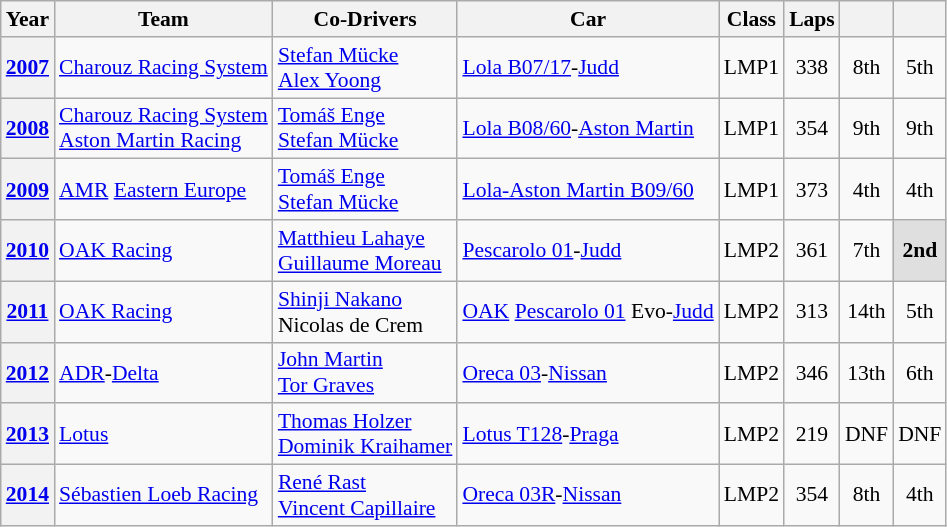<table class="wikitable" style="text-align:center; font-size:90%">
<tr>
<th>Year</th>
<th>Team</th>
<th>Co-Drivers</th>
<th>Car</th>
<th>Class</th>
<th>Laps</th>
<th></th>
<th></th>
</tr>
<tr>
<th><a href='#'>2007</a></th>
<td align="left" nowrap> <a href='#'>Charouz Racing System</a></td>
<td align="left" nowrap> <a href='#'>Stefan Mücke</a><br> <a href='#'>Alex Yoong</a></td>
<td align="left" nowrap><a href='#'>Lola B07/17</a>-<a href='#'>Judd</a></td>
<td>LMP1</td>
<td>338</td>
<td>8th</td>
<td>5th</td>
</tr>
<tr>
<th><a href='#'>2008</a></th>
<td align="left" nowrap> <a href='#'>Charouz Racing System</a><br> <a href='#'>Aston Martin Racing</a></td>
<td align="left" nowrap> <a href='#'>Tomáš Enge</a><br> <a href='#'>Stefan Mücke</a></td>
<td align="left" nowrap><a href='#'>Lola B08/60</a>-<a href='#'>Aston Martin</a></td>
<td>LMP1</td>
<td>354</td>
<td>9th</td>
<td>9th</td>
</tr>
<tr>
<th><a href='#'>2009</a></th>
<td align="left" nowrap> <a href='#'>AMR</a> <a href='#'>Eastern Europe</a></td>
<td align="left" nowrap> <a href='#'>Tomáš Enge</a><br> <a href='#'>Stefan Mücke</a></td>
<td align="left" nowrap><a href='#'>Lola-Aston Martin B09/60</a></td>
<td>LMP1</td>
<td>373</td>
<td>4th</td>
<td>4th</td>
</tr>
<tr>
<th><a href='#'>2010</a></th>
<td align="left" nowrap> <a href='#'>OAK Racing</a></td>
<td align="left" nowrap> <a href='#'>Matthieu Lahaye</a><br> <a href='#'>Guillaume Moreau</a></td>
<td align="left" nowrap><a href='#'>Pescarolo 01</a>-<a href='#'>Judd</a></td>
<td>LMP2</td>
<td>361</td>
<td>7th</td>
<td style="background:#DFDFDF;"><strong>2nd</strong></td>
</tr>
<tr>
<th><a href='#'>2011</a></th>
<td align="left" nowrap> <a href='#'>OAK Racing</a></td>
<td align="left" nowrap> <a href='#'>Shinji Nakano</a><br> Nicolas de Crem</td>
<td align="left" nowrap><a href='#'>OAK</a> <a href='#'>Pescarolo 01</a> Evo-<a href='#'>Judd</a></td>
<td>LMP2</td>
<td>313</td>
<td>14th</td>
<td>5th</td>
</tr>
<tr align="center">
<th><a href='#'>2012</a></th>
<td align="left" nowrap> <a href='#'>ADR</a>-<a href='#'>Delta</a></td>
<td align="left" nowrap> <a href='#'>John Martin</a><br> <a href='#'>Tor Graves</a></td>
<td align="left" nowrap><a href='#'>Oreca 03</a>-<a href='#'>Nissan</a></td>
<td>LMP2</td>
<td>346</td>
<td>13th</td>
<td>6th</td>
</tr>
<tr>
<th><a href='#'>2013</a></th>
<td align="left" nowrap> <a href='#'>Lotus</a></td>
<td align="left" nowrap> <a href='#'>Thomas Holzer</a><br> <a href='#'>Dominik Kraihamer</a></td>
<td align="left" nowrap><a href='#'>Lotus T128</a>-<a href='#'>Praga</a></td>
<td>LMP2</td>
<td>219</td>
<td>DNF</td>
<td>DNF</td>
</tr>
<tr>
<th><a href='#'>2014</a></th>
<td align="left" nowrap> <a href='#'>Sébastien Loeb Racing</a></td>
<td align="left" nowrap> <a href='#'>René Rast</a><br> <a href='#'>Vincent Capillaire</a></td>
<td align="left" nowrap><a href='#'>Oreca 03R</a>-<a href='#'>Nissan</a></td>
<td>LMP2</td>
<td>354</td>
<td>8th</td>
<td>4th</td>
</tr>
</table>
